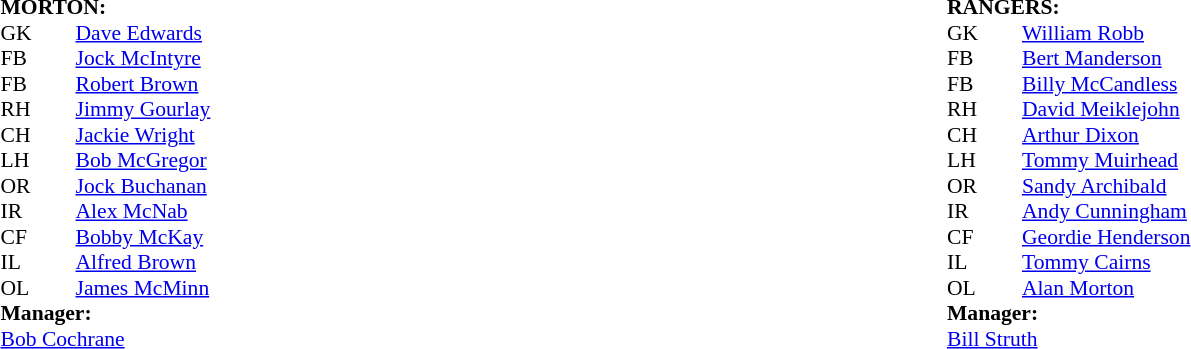<table width="100%">
<tr>
<td valign="top" width="50%"><br><table style="font-size: 90%" cellspacing="0" cellpadding="0">
<tr>
<td colspan="4"><strong>MORTON:</strong></td>
</tr>
<tr>
<th width="25"></th>
<th width="25"></th>
</tr>
<tr>
<td>GK</td>
<td></td>
<td> <a href='#'>Dave Edwards</a></td>
</tr>
<tr>
<td>FB</td>
<td></td>
<td> <a href='#'>Jock McIntyre</a></td>
</tr>
<tr>
<td>FB</td>
<td></td>
<td> <a href='#'>Robert Brown</a></td>
</tr>
<tr>
<td>RH</td>
<td></td>
<td> <a href='#'>Jimmy Gourlay</a> </td>
</tr>
<tr>
<td>CH</td>
<td></td>
<td> <a href='#'>Jackie Wright</a></td>
</tr>
<tr>
<td>LH</td>
<td></td>
<td> <a href='#'>Bob McGregor</a></td>
</tr>
<tr>
<td>OR</td>
<td></td>
<td> <a href='#'>Jock Buchanan</a></td>
</tr>
<tr>
<td>IR</td>
<td></td>
<td> <a href='#'>Alex McNab</a></td>
</tr>
<tr>
<td>CF</td>
<td></td>
<td> <a href='#'>Bobby McKay</a></td>
</tr>
<tr>
<td>IL</td>
<td></td>
<td> <a href='#'>Alfred Brown</a></td>
</tr>
<tr>
<td>OL</td>
<td></td>
<td> <a href='#'>James McMinn</a></td>
</tr>
<tr>
<td colspan=4><strong>Manager:</strong></td>
</tr>
<tr>
<td colspan="4"> <a href='#'>Bob Cochrane</a></td>
</tr>
</table>
</td>
<td valign="top" width="50%"><br><table style="font-size: 90%" cellspacing="0" cellpadding="0">
<tr>
<td colspan="4"><strong>RANGERS:</strong></td>
</tr>
<tr>
<th width="25"></th>
<th width="25"></th>
</tr>
<tr>
<td>GK</td>
<td></td>
<td> <a href='#'>William Robb</a></td>
</tr>
<tr>
<td>FB</td>
<td></td>
<td> <a href='#'>Bert Manderson</a></td>
</tr>
<tr>
<td>FB</td>
<td></td>
<td> <a href='#'>Billy McCandless</a></td>
</tr>
<tr>
<td>RH</td>
<td></td>
<td> <a href='#'>David Meiklejohn</a></td>
</tr>
<tr>
<td>CH</td>
<td></td>
<td> <a href='#'>Arthur Dixon</a></td>
</tr>
<tr>
<td>LH</td>
<td></td>
<td> <a href='#'>Tommy Muirhead</a></td>
</tr>
<tr>
<td>OR</td>
<td></td>
<td> <a href='#'>Sandy Archibald</a></td>
</tr>
<tr>
<td>IR</td>
<td></td>
<td> <a href='#'>Andy Cunningham</a> </td>
</tr>
<tr>
<td>CF</td>
<td></td>
<td> <a href='#'>Geordie Henderson</a></td>
</tr>
<tr>
<td>IL</td>
<td></td>
<td> <a href='#'>Tommy Cairns</a></td>
</tr>
<tr>
<td>OL</td>
<td></td>
<td> <a href='#'>Alan Morton</a></td>
</tr>
<tr>
<td colspan=4><strong>Manager:</strong></td>
</tr>
<tr>
<td colspan="4"> <a href='#'>Bill Struth</a></td>
</tr>
</table>
</td>
</tr>
</table>
